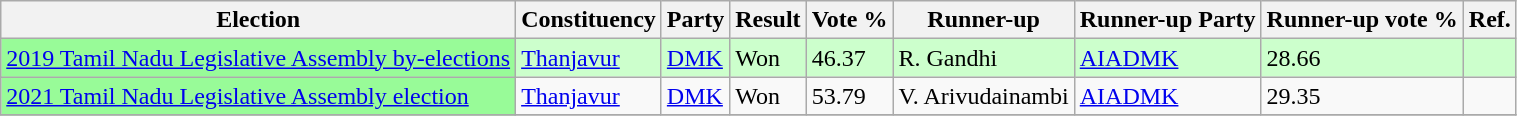<table class="wikitable">
<tr>
<th>Election</th>
<th>Constituency</th>
<th>Party</th>
<th>Result</th>
<th>Vote %</th>
<th>Runner-up</th>
<th>Runner-up Party</th>
<th>Runner-up vote %</th>
<th>Ref.</th>
</tr>
<tr style="background:#cfc;">
<td bgcolor=#98FB98><a href='#'>2019 Tamil Nadu Legislative Assembly by-elections</a></td>
<td><a href='#'>Thanjavur</a></td>
<td><a href='#'>DMK</a></td>
<td>Won</td>
<td>46.37</td>
<td>R. Gandhi</td>
<td><a href='#'>AIADMK</a></td>
<td>28.66</td>
<td></td>
</tr>
<tr>
<td bgcolor=#98FB98><a href='#'>2021 Tamil Nadu Legislative Assembly election</a></td>
<td><a href='#'>Thanjavur</a></td>
<td><a href='#'>DMK</a></td>
<td>Won</td>
<td>53.79</td>
<td>V. Arivudainambi</td>
<td><a href='#'>AIADMK</a></td>
<td>29.35</td>
<td></td>
</tr>
<tr style="background:#cfc;">
</tr>
</table>
